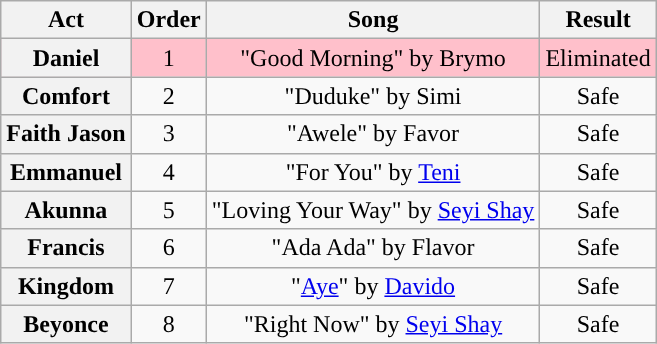<table class="wikitable plainrowheaders" style="text-align:center;">
<tr>
<th scope"col">Act</th>
<th scope"col">Order</th>
<th scope"col">Song</th>
<th scope"col">Result</th>
</tr>
<tr style="background: pink">
<th scope=row>Daniel</th>
<td>1</td>
<td>"Good Morning" by Brymo</td>
<td>Eliminated</td>
</tr>
<tr>
<th scope=row>Comfort</th>
<td>2</td>
<td>"Duduke" by Simi</td>
<td>Safe</td>
</tr>
<tr>
<th scope=row>Faith Jason</th>
<td>3</td>
<td>"Awele" by Favor</td>
<td>Safe</td>
</tr>
<tr>
<th scope=row>Emmanuel</th>
<td>4</td>
<td>"For You" by <a href='#'>Teni</a></td>
<td>Safe</td>
</tr>
<tr>
<th scope=row>Akunna</th>
<td>5</td>
<td>"Loving Your Way" by <a href='#'>Seyi Shay</a></td>
<td>Safe</td>
</tr>
<tr>
<th scope=row>Francis</th>
<td>6</td>
<td>"Ada Ada" by Flavor</td>
<td>Safe</td>
</tr>
<tr>
<th scope=row>Kingdom</th>
<td>7</td>
<td>"<a href='#'>Aye</a>" by <a href='#'>Davido</a></td>
<td>Safe</td>
</tr>
<tr>
<th scope=row>Beyonce</th>
<td>8</td>
<td>"Right Now" by <a href='#'>Seyi Shay</a></td>
<td>Safe</td>
</tr>
</table>
